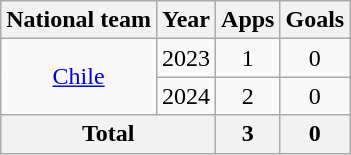<table class=wikitable style=text-align:center>
<tr>
<th>National team</th>
<th>Year</th>
<th>Apps</th>
<th>Goals</th>
</tr>
<tr>
<td rowspan="2"><a href='#'>Chile</a></td>
<td>2023</td>
<td>1</td>
<td>0</td>
</tr>
<tr>
<td>2024</td>
<td>2</td>
<td>0</td>
</tr>
<tr>
<th colspan="2">Total</th>
<th>3</th>
<th>0</th>
</tr>
</table>
